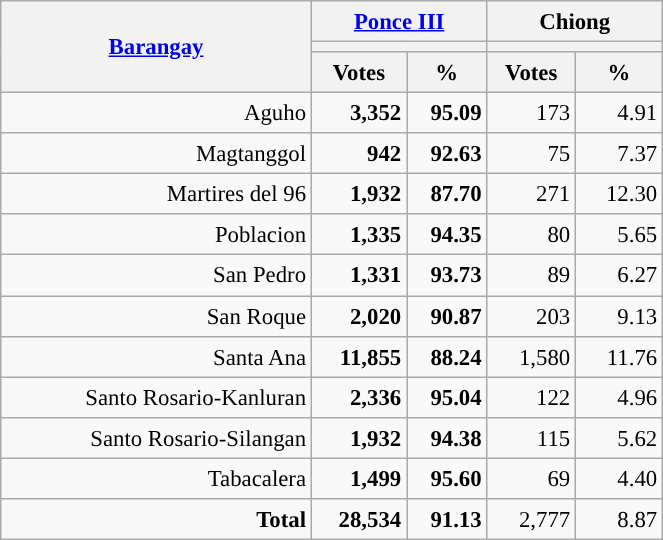<table class="wikitable collapsible collapsed" style="text-align:right; font-size:95%; line-height:20px;">
<tr>
<th rowspan="3" width="200"><a href='#'>Barangay</a></th>
<th colspan="2" width="110"><a href='#'>Ponce III</a></th>
<th colspan="2" width="110">Chiong</th>
</tr>
<tr>
<th colspan="2" style="background:"></th>
<th colspan="2" style="background:"></th>
</tr>
<tr>
<th>Votes</th>
<th>%</th>
<th>Votes</th>
<th>%</th>
</tr>
<tr>
<td>Aguho</td>
<td style="background:#"><strong>3,352</strong></td>
<td style="background:#"><strong>95.09</strong></td>
<td>173</td>
<td>4.91</td>
</tr>
<tr>
<td>Magtanggol</td>
<td style="background:#"><strong>942</strong></td>
<td style="background:#"><strong>92.63</strong></td>
<td>75</td>
<td>7.37</td>
</tr>
<tr>
<td>Martires del 96</td>
<td style="background:#"><strong>1,932</strong></td>
<td style="background:#"><strong>87.70</strong></td>
<td>271</td>
<td>12.30</td>
</tr>
<tr>
<td>Poblacion</td>
<td style="background:#"><strong>1,335</strong></td>
<td style="background:#"><strong>94.35</strong></td>
<td>80</td>
<td>5.65</td>
</tr>
<tr>
<td>San Pedro</td>
<td style="background:#"><strong>1,331</strong></td>
<td style="background:#"><strong>93.73</strong></td>
<td>89</td>
<td>6.27</td>
</tr>
<tr>
<td>San Roque</td>
<td style="background:#"><strong>2,020</strong></td>
<td style="background:#"><strong>90.87</strong></td>
<td>203</td>
<td>9.13</td>
</tr>
<tr>
<td>Santa Ana</td>
<td style="background:#"><strong>11,855</strong></td>
<td style="background:#"><strong>88.24</strong></td>
<td>1,580</td>
<td>11.76</td>
</tr>
<tr>
<td>Santo Rosario-Kanluran</td>
<td style="background:#"><strong>2,336</strong></td>
<td style="background:#"><strong>95.04</strong></td>
<td>122</td>
<td>4.96</td>
</tr>
<tr>
<td>Santo Rosario-Silangan</td>
<td style="background:#"><strong>1,932</strong></td>
<td style="background:#"><strong>94.38</strong></td>
<td>115</td>
<td>5.62</td>
</tr>
<tr>
<td>Tabacalera</td>
<td style="background:#"><strong>1,499</strong></td>
<td style="background:#"><strong>95.60</strong></td>
<td>69</td>
<td>4.40</td>
</tr>
<tr>
<td><strong>Total</strong></td>
<td style="background:#"><strong>28,534</strong></td>
<td style="background:#"><strong>91.13</strong></td>
<td>2,777</td>
<td>8.87</td>
</tr>
</table>
